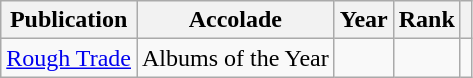<table class="sortable wikitable">
<tr>
<th>Publication</th>
<th>Accolade</th>
<th>Year</th>
<th>Rank</th>
<th class="unsortable"></th>
</tr>
<tr>
<td><a href='#'>Rough Trade</a></td>
<td>Albums of the Year</td>
<td></td>
<td></td>
<td></td>
</tr>
</table>
